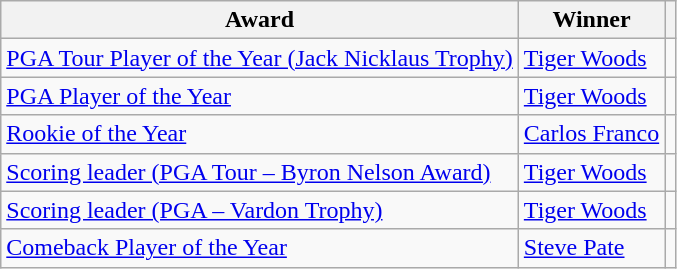<table class="wikitable">
<tr>
<th>Award</th>
<th>Winner</th>
<th></th>
</tr>
<tr>
<td><a href='#'>PGA Tour Player of the Year (Jack Nicklaus Trophy)</a></td>
<td> <a href='#'>Tiger Woods</a></td>
<td></td>
</tr>
<tr>
<td><a href='#'>PGA Player of the Year</a></td>
<td> <a href='#'>Tiger Woods</a></td>
<td></td>
</tr>
<tr>
<td><a href='#'>Rookie of the Year</a></td>
<td> <a href='#'>Carlos Franco</a></td>
<td></td>
</tr>
<tr>
<td><a href='#'>Scoring leader (PGA Tour – Byron Nelson Award)</a></td>
<td> <a href='#'>Tiger Woods</a></td>
<td></td>
</tr>
<tr>
<td><a href='#'>Scoring leader (PGA – Vardon Trophy)</a></td>
<td> <a href='#'>Tiger Woods</a></td>
<td></td>
</tr>
<tr>
<td><a href='#'>Comeback Player of the Year</a></td>
<td> <a href='#'>Steve Pate</a></td>
<td></td>
</tr>
</table>
